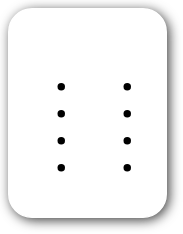<table style=" border-radius: 1em; box-shadow: 0.1em 0.1em 0.5em rgba(0,0,0,0.75);; background-color: white; border: 1px solid white; padding: 5px;">
<tr style="vertical-align:top;">
<td><br><ul><li></li><li></li><li></li><li></li></ul></td>
<td valign=top><br><ul><li></li><li></li><li></li><li></li></ul></td>
<td></td>
</tr>
</table>
